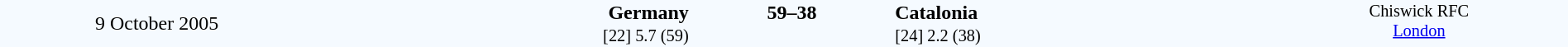<table style="width: 100%; background:#F5FAFF;" cellspacing="0">
<tr>
<td align=center rowspan=3 width=20%>9 October 2005</td>
</tr>
<tr>
<td width=24% align=right><strong>Germany</strong></td>
<td align=center width=13%><strong>59–38</strong></td>
<td width=24%><strong>Catalonia</strong></td>
<td style=font-size:85% rowspan=3 valign=top align=center>Chiswick RFC<br><a href='#'>London</a></td>
</tr>
<tr style=font-size:85%>
<td align=right>[22] 5.7 (59)</td>
<td></td>
<td>[24] 2.2 (38)</td>
</tr>
</table>
